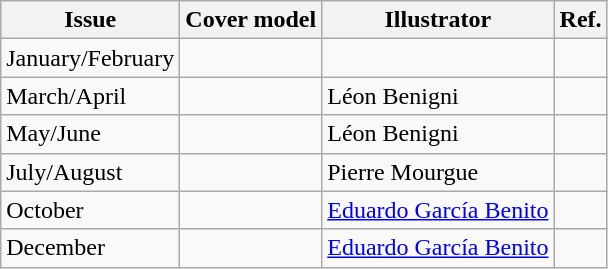<table class="wikitable">
<tr>
<th>Issue</th>
<th>Cover model</th>
<th>Illustrator</th>
<th>Ref.</th>
</tr>
<tr>
<td>January/February</td>
<td></td>
<td></td>
<td></td>
</tr>
<tr>
<td>March/April</td>
<td></td>
<td>Léon Benigni</td>
<td></td>
</tr>
<tr>
<td>May/June</td>
<td></td>
<td>Léon Benigni</td>
<td></td>
</tr>
<tr>
<td>July/August</td>
<td></td>
<td>Pierre Mourgue</td>
<td></td>
</tr>
<tr>
<td>October</td>
<td></td>
<td><a href='#'>Eduardo García Benito</a></td>
<td></td>
</tr>
<tr>
<td>December</td>
<td></td>
<td><a href='#'>Eduardo García Benito</a></td>
<td></td>
</tr>
</table>
